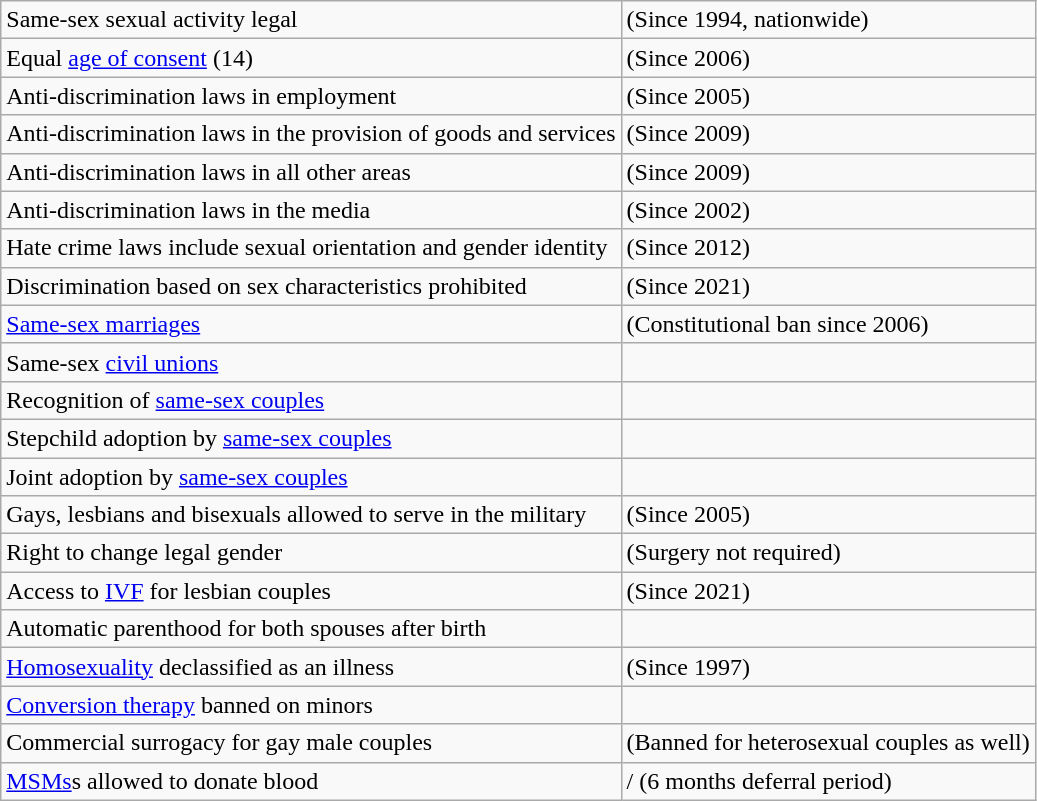<table class="wikitable">
<tr>
<td>Same-sex sexual activity legal</td>
<td> (Since 1994, nationwide)</td>
</tr>
<tr>
<td>Equal <a href='#'>age of consent</a> (14)</td>
<td> (Since 2006)</td>
</tr>
<tr>
<td>Anti-discrimination laws in employment</td>
<td> (Since 2005)</td>
</tr>
<tr>
<td>Anti-discrimination laws in the provision of goods and services</td>
<td> (Since 2009)</td>
</tr>
<tr>
<td>Anti-discrimination laws in all other areas</td>
<td> (Since 2009)</td>
</tr>
<tr>
<td>Anti-discrimination laws in the media</td>
<td> (Since 2002)</td>
</tr>
<tr>
<td>Hate crime laws include sexual orientation and gender identity</td>
<td> (Since 2012)</td>
</tr>
<tr>
<td>Discrimination based on sex characteristics prohibited</td>
<td> (Since 2021)</td>
</tr>
<tr>
<td><a href='#'>Same-sex marriages</a></td>
<td> (Constitutional ban since 2006)</td>
</tr>
<tr>
<td>Same-sex <a href='#'>civil unions</a></td>
<td></td>
</tr>
<tr>
<td>Recognition of <a href='#'>same-sex couples</a></td>
<td></td>
</tr>
<tr>
<td>Stepchild adoption by <a href='#'>same-sex couples</a></td>
<td></td>
</tr>
<tr>
<td>Joint adoption by <a href='#'>same-sex couples</a></td>
<td></td>
</tr>
<tr>
<td>Gays, lesbians and bisexuals allowed to serve in the military</td>
<td> (Since 2005)</td>
</tr>
<tr>
<td>Right to change legal gender</td>
<td> (Surgery not required)</td>
</tr>
<tr>
<td>Access to <a href='#'>IVF</a> for lesbian couples</td>
<td> (Since 2021)</td>
</tr>
<tr>
<td>Automatic parenthood for both spouses after birth</td>
<td></td>
</tr>
<tr>
<td><a href='#'>Homosexuality</a> declassified as an illness</td>
<td> (Since 1997)</td>
</tr>
<tr>
<td><a href='#'>Conversion therapy</a> banned on minors</td>
<td></td>
</tr>
<tr>
<td>Commercial surrogacy for gay male couples</td>
<td>(Banned for heterosexual couples as well)</td>
</tr>
<tr>
<td><a href='#'>MSMs</a>s allowed to donate blood</td>
<td>/  (6 months deferral period)</td>
</tr>
</table>
